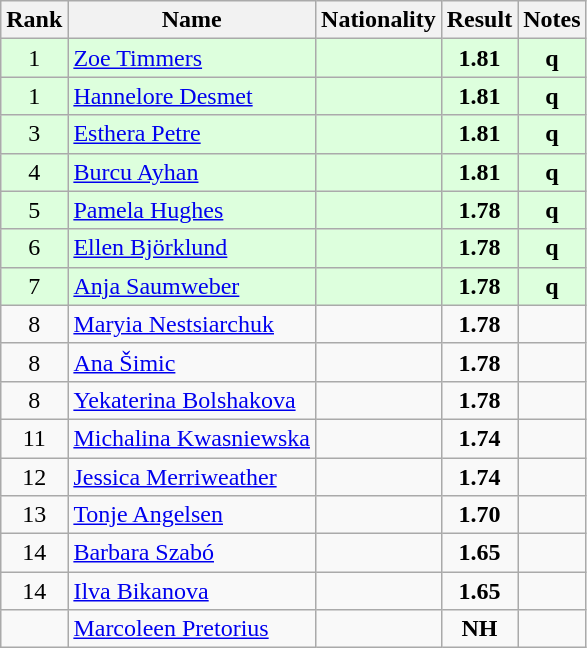<table class="wikitable sortable" style="text-align:center">
<tr>
<th>Rank</th>
<th>Name</th>
<th>Nationality</th>
<th>Result</th>
<th>Notes</th>
</tr>
<tr bgcolor=ddffdd>
<td>1</td>
<td align=left><a href='#'>Zoe Timmers</a></td>
<td align=left></td>
<td><strong>1.81</strong></td>
<td><strong>q</strong></td>
</tr>
<tr bgcolor=ddffdd>
<td>1</td>
<td align=left><a href='#'>Hannelore Desmet</a></td>
<td align=left></td>
<td><strong>1.81</strong></td>
<td><strong>q</strong></td>
</tr>
<tr bgcolor=ddffdd>
<td>3</td>
<td align=left><a href='#'>Esthera Petre</a></td>
<td align=left></td>
<td><strong>1.81</strong></td>
<td><strong>q</strong></td>
</tr>
<tr bgcolor=ddffdd>
<td>4</td>
<td align=left><a href='#'>Burcu Ayhan</a></td>
<td align=left></td>
<td><strong>1.81</strong></td>
<td><strong>q</strong></td>
</tr>
<tr bgcolor=ddffdd>
<td>5</td>
<td align=left><a href='#'>Pamela Hughes</a></td>
<td align=left></td>
<td><strong>1.78</strong></td>
<td><strong>q</strong></td>
</tr>
<tr bgcolor=ddffdd>
<td>6</td>
<td align=left><a href='#'>Ellen Björklund</a></td>
<td align=left></td>
<td><strong>1.78</strong></td>
<td><strong>q</strong></td>
</tr>
<tr bgcolor=ddffdd>
<td>7</td>
<td align=left><a href='#'>Anja Saumweber</a></td>
<td align=left></td>
<td><strong>1.78</strong></td>
<td><strong>q</strong></td>
</tr>
<tr>
<td>8</td>
<td align=left><a href='#'>Maryia Nestsiarchuk</a></td>
<td align=left></td>
<td><strong>1.78</strong></td>
<td></td>
</tr>
<tr>
<td>8</td>
<td align=left><a href='#'>Ana Šimic</a></td>
<td align=left></td>
<td><strong>1.78</strong></td>
<td></td>
</tr>
<tr>
<td>8</td>
<td align=left><a href='#'>Yekaterina Bolshakova</a></td>
<td align=left></td>
<td><strong>1.78</strong></td>
<td></td>
</tr>
<tr>
<td>11</td>
<td align=left><a href='#'>Michalina Kwasniewska</a></td>
<td align=left></td>
<td><strong>1.74</strong></td>
<td></td>
</tr>
<tr>
<td>12</td>
<td align=left><a href='#'>Jessica Merriweather</a></td>
<td align=left></td>
<td><strong>1.74</strong></td>
<td></td>
</tr>
<tr>
<td>13</td>
<td align=left><a href='#'>Tonje Angelsen</a></td>
<td align=left></td>
<td><strong>1.70</strong></td>
<td></td>
</tr>
<tr>
<td>14</td>
<td align=left><a href='#'>Barbara Szabó</a></td>
<td align=left></td>
<td><strong>1.65</strong></td>
<td></td>
</tr>
<tr>
<td>14</td>
<td align=left><a href='#'>Ilva Bikanova</a></td>
<td align=left></td>
<td><strong>1.65</strong></td>
<td></td>
</tr>
<tr>
<td></td>
<td align=left><a href='#'>Marcoleen Pretorius</a></td>
<td align=left></td>
<td><strong>NH</strong></td>
<td></td>
</tr>
</table>
